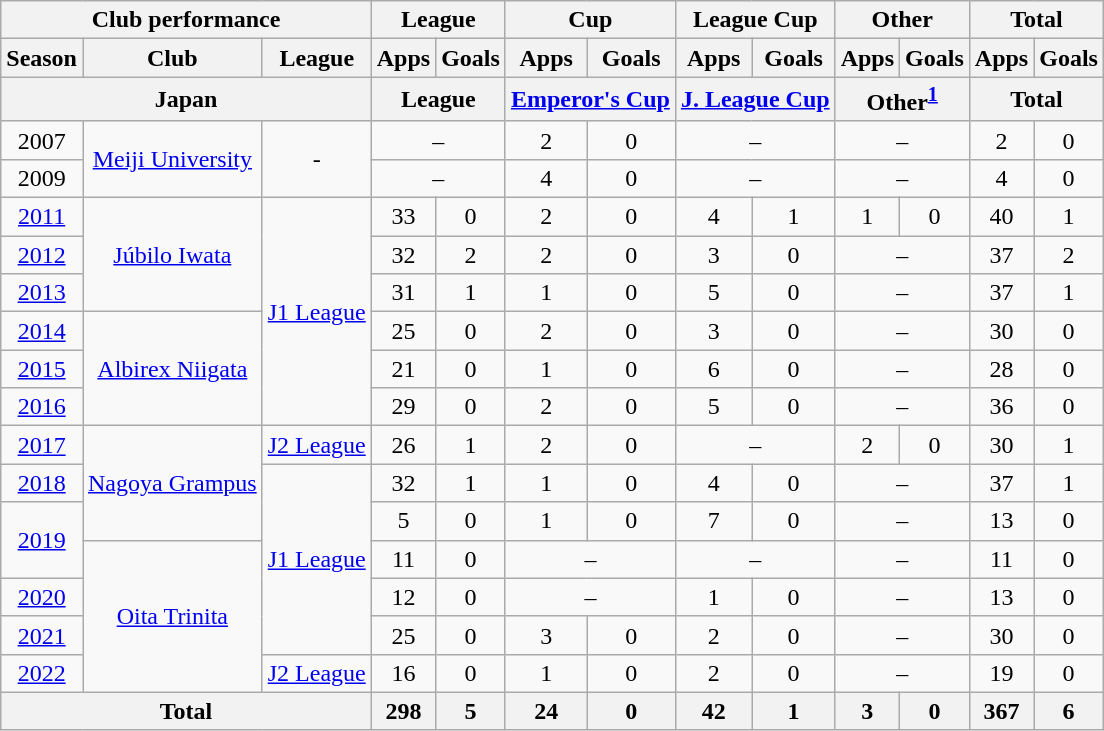<table class="wikitable" style="text-align:center;">
<tr>
<th colspan=3>Club performance</th>
<th colspan=2>League</th>
<th colspan=2>Cup</th>
<th colspan=2>League Cup</th>
<th colspan=2>Other</th>
<th colspan=2>Total</th>
</tr>
<tr>
<th>Season</th>
<th>Club</th>
<th>League</th>
<th>Apps</th>
<th>Goals</th>
<th>Apps</th>
<th>Goals</th>
<th>Apps</th>
<th>Goals</th>
<th>Apps</th>
<th>Goals</th>
<th>Apps</th>
<th>Goals</th>
</tr>
<tr>
<th colspan=3>Japan</th>
<th colspan=2>League</th>
<th colspan=2><a href='#'>Emperor's Cup</a></th>
<th colspan=2><a href='#'>J. League Cup</a></th>
<th colspan="2">Other<sup><a href='#'>1</a></sup></th>
<th colspan=2>Total</th>
</tr>
<tr>
<td>2007</td>
<td rowspan="2"><a href='#'>Meiji University</a></td>
<td rowspan="2">-</td>
<td colspan="2">–</td>
<td>2</td>
<td>0</td>
<td colspan="2">–</td>
<td colspan="2">–</td>
<td>2</td>
<td>0</td>
</tr>
<tr>
<td>2009</td>
<td colspan="2">–</td>
<td>4</td>
<td>0</td>
<td colspan="2">–</td>
<td colspan="2">–</td>
<td>4</td>
<td>0</td>
</tr>
<tr>
<td><a href='#'>2011</a></td>
<td rowspan="3"><a href='#'>Júbilo Iwata</a></td>
<td rowspan="6"><a href='#'>J1 League</a></td>
<td>33</td>
<td>0</td>
<td>2</td>
<td>0</td>
<td>4</td>
<td>1</td>
<td>1</td>
<td>0</td>
<td>40</td>
<td>1</td>
</tr>
<tr>
<td><a href='#'>2012</a></td>
<td>32</td>
<td>2</td>
<td>2</td>
<td>0</td>
<td>3</td>
<td>0</td>
<td colspan="2">–</td>
<td>37</td>
<td>2</td>
</tr>
<tr>
<td><a href='#'>2013</a></td>
<td>31</td>
<td>1</td>
<td>1</td>
<td>0</td>
<td>5</td>
<td>0</td>
<td colspan="2">–</td>
<td>37</td>
<td>1</td>
</tr>
<tr>
<td><a href='#'>2014</a></td>
<td rowspan="3"><a href='#'>Albirex Niigata</a></td>
<td>25</td>
<td>0</td>
<td>2</td>
<td>0</td>
<td>3</td>
<td>0</td>
<td colspan="2">–</td>
<td>30</td>
<td>0</td>
</tr>
<tr>
<td><a href='#'>2015</a></td>
<td>21</td>
<td>0</td>
<td>1</td>
<td>0</td>
<td>6</td>
<td>0</td>
<td colspan="2">–</td>
<td>28</td>
<td>0</td>
</tr>
<tr>
<td><a href='#'>2016</a></td>
<td>29</td>
<td>0</td>
<td>2</td>
<td>0</td>
<td>5</td>
<td>0</td>
<td colspan="2">–</td>
<td>36</td>
<td>0</td>
</tr>
<tr>
<td><a href='#'>2017</a></td>
<td rowspan="3"><a href='#'>Nagoya Grampus</a></td>
<td><a href='#'>J2 League</a></td>
<td>26</td>
<td>1</td>
<td>2</td>
<td>0</td>
<td colspan="2">–</td>
<td>2</td>
<td>0</td>
<td>30</td>
<td>1</td>
</tr>
<tr>
<td><a href='#'>2018</a></td>
<td rowspan="5"><a href='#'>J1 League</a></td>
<td>32</td>
<td>1</td>
<td>1</td>
<td>0</td>
<td>4</td>
<td>0</td>
<td colspan="2">–</td>
<td>37</td>
<td>1</td>
</tr>
<tr>
<td rowspan="2"><a href='#'>2019</a></td>
<td>5</td>
<td>0</td>
<td>1</td>
<td>0</td>
<td>7</td>
<td>0</td>
<td colspan="2">–</td>
<td>13</td>
<td>0</td>
</tr>
<tr>
<td rowspan="4"><a href='#'>Oita Trinita</a></td>
<td>11</td>
<td>0</td>
<td colspan="2">–</td>
<td colspan="2">–</td>
<td colspan="2">–</td>
<td>11</td>
<td>0</td>
</tr>
<tr>
<td><a href='#'>2020</a></td>
<td>12</td>
<td>0</td>
<td colspan="2">–</td>
<td>1</td>
<td>0</td>
<td colspan="2">–</td>
<td>13</td>
<td>0</td>
</tr>
<tr>
<td><a href='#'>2021</a></td>
<td>25</td>
<td>0</td>
<td>3</td>
<td>0</td>
<td>2</td>
<td>0</td>
<td colspan="2">–</td>
<td>30</td>
<td>0</td>
</tr>
<tr>
<td><a href='#'>2022</a></td>
<td><a href='#'>J2 League</a></td>
<td>16</td>
<td>0</td>
<td>1</td>
<td>0</td>
<td>2</td>
<td>0</td>
<td colspan="2">–</td>
<td>19</td>
<td>0</td>
</tr>
<tr>
<th colspan="3">Total</th>
<th>298</th>
<th>5</th>
<th>24</th>
<th>0</th>
<th>42</th>
<th>1</th>
<th>3</th>
<th>0</th>
<th>367</th>
<th>6</th>
</tr>
</table>
